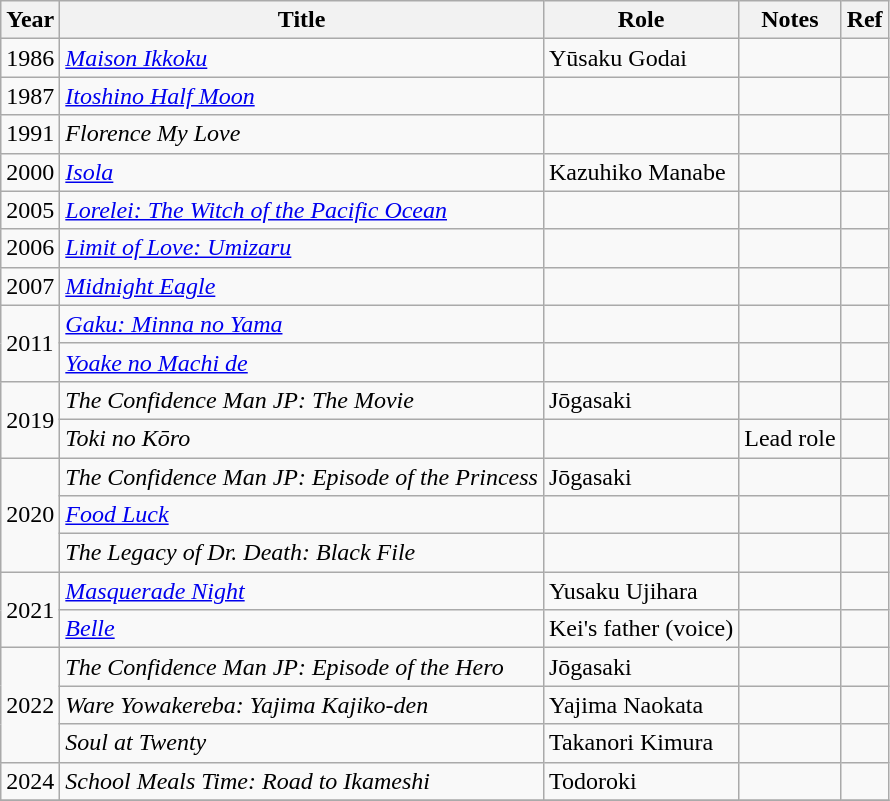<table class="wikitable sortable">
<tr>
<th>Year</th>
<th>Title</th>
<th>Role</th>
<th class="unsortable">Notes</th>
<th class="unsortable">Ref</th>
</tr>
<tr>
<td>1986</td>
<td><em><a href='#'>Maison Ikkoku</a></em></td>
<td>Yūsaku Godai</td>
<td></td>
<td></td>
</tr>
<tr>
<td>1987</td>
<td><em><a href='#'>Itoshino Half Moon</a></em></td>
<td></td>
<td></td>
<td></td>
</tr>
<tr>
<td>1991</td>
<td><em>Florence My Love</em></td>
<td></td>
<td></td>
<td></td>
</tr>
<tr>
<td>2000</td>
<td><em><a href='#'>Isola</a></em></td>
<td>Kazuhiko Manabe</td>
<td></td>
<td></td>
</tr>
<tr>
<td>2005</td>
<td><em><a href='#'>Lorelei: The Witch of the Pacific Ocean</a></em></td>
<td></td>
<td></td>
<td></td>
</tr>
<tr>
<td>2006</td>
<td><em><a href='#'>Limit of Love: Umizaru</a></em></td>
<td></td>
<td></td>
<td></td>
</tr>
<tr>
<td>2007</td>
<td><em><a href='#'>Midnight Eagle</a></em></td>
<td></td>
<td></td>
<td></td>
</tr>
<tr>
<td rowspan=2>2011</td>
<td><em><a href='#'>Gaku: Minna no Yama</a></em></td>
<td></td>
<td></td>
<td></td>
</tr>
<tr>
<td><em><a href='#'>Yoake no Machi de</a></em></td>
<td></td>
<td></td>
<td></td>
</tr>
<tr>
<td rowspan=2>2019</td>
<td><em>The Confidence Man JP: The Movie</em></td>
<td>Jōgasaki</td>
<td></td>
<td></td>
</tr>
<tr>
<td><em>Toki no Kōro</em></td>
<td></td>
<td>Lead role</td>
<td></td>
</tr>
<tr>
<td rowspan=3>2020</td>
<td><em>The Confidence Man JP: Episode of the Princess</em></td>
<td>Jōgasaki</td>
<td></td>
<td></td>
</tr>
<tr>
<td><em><a href='#'>Food Luck</a></em></td>
<td></td>
<td></td>
<td></td>
</tr>
<tr>
<td><em>The Legacy of Dr. Death: Black File</em></td>
<td></td>
<td></td>
<td></td>
</tr>
<tr>
<td rowspan=2>2021</td>
<td><em><a href='#'>Masquerade Night</a></em></td>
<td>Yusaku Ujihara</td>
<td></td>
<td></td>
</tr>
<tr>
<td><em><a href='#'>Belle</a></em></td>
<td>Kei's father (voice)</td>
<td></td>
<td></td>
</tr>
<tr>
<td rowspan=3>2022</td>
<td><em>The Confidence Man JP: Episode of the Hero</em></td>
<td>Jōgasaki</td>
<td></td>
<td></td>
</tr>
<tr>
<td><em>Ware Yowakereba: Yajima Kajiko-den</em></td>
<td>Yajima Naokata</td>
<td></td>
<td></td>
</tr>
<tr>
<td><em>Soul at Twenty</em></td>
<td>Takanori Kimura</td>
<td></td>
<td></td>
</tr>
<tr>
<td>2024</td>
<td><em>School Meals Time: Road to Ikameshi</em></td>
<td>Todoroki</td>
<td></td>
<td></td>
</tr>
<tr>
</tr>
</table>
